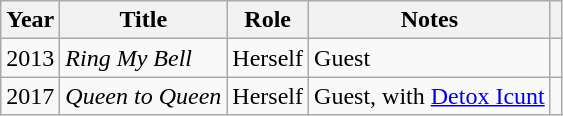<table class="wikitable">
<tr>
<th>Year</th>
<th>Title</th>
<th>Role</th>
<th>Notes</th>
<th></th>
</tr>
<tr>
<td>2013</td>
<td><em>Ring My Bell</em></td>
<td>Herself</td>
<td>Guest</td>
<td></td>
</tr>
<tr>
<td>2017</td>
<td><em>Queen to Queen</em></td>
<td>Herself</td>
<td>Guest, with <a href='#'>Detox Icunt</a></td>
<td></td>
</tr>
</table>
